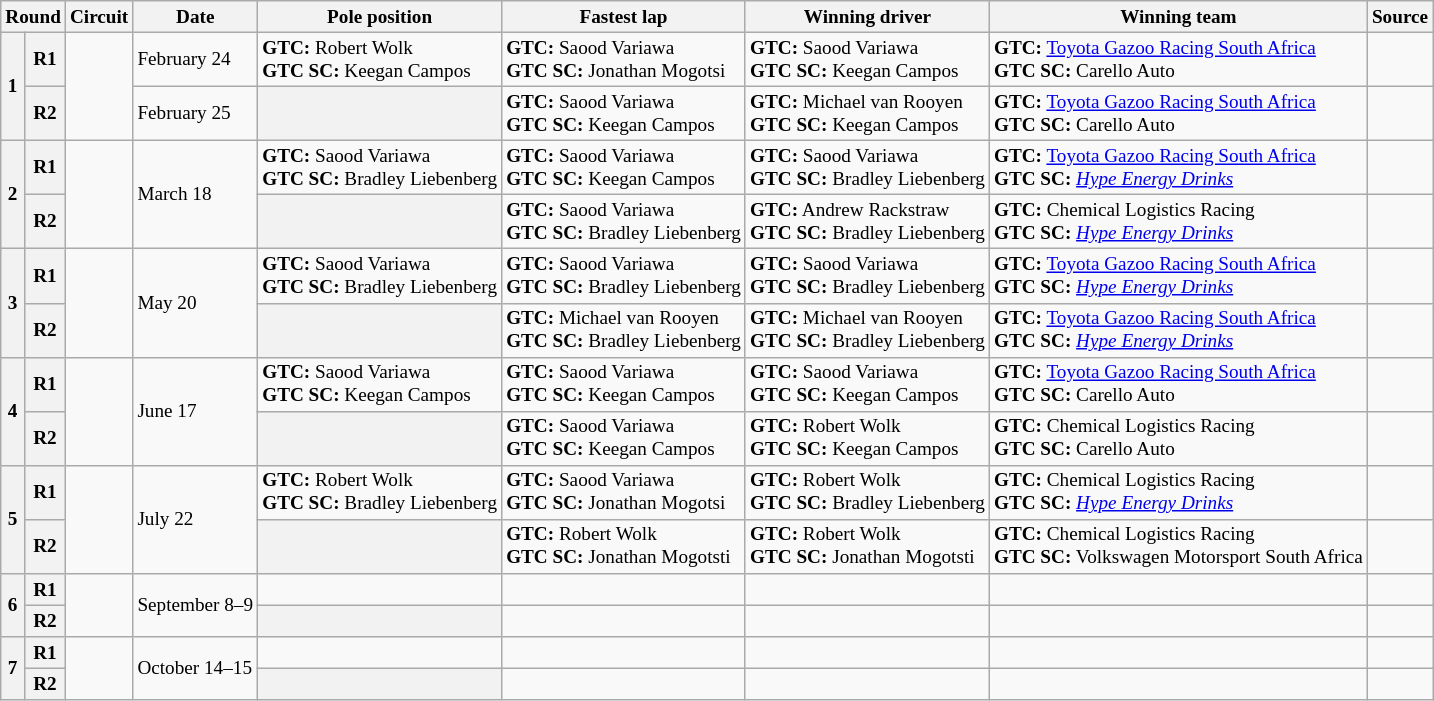<table class="wikitable" style="font-size:80%;">
<tr>
<th colspan=2>Round</th>
<th>Circuit</th>
<th>Date</th>
<th>Pole position</th>
<th>Fastest lap</th>
<th>Winning driver</th>
<th>Winning team</th>
<th>Source</th>
</tr>
<tr>
<th rowspan=2>1</th>
<th>R1</th>
<td rowspan=2></td>
<td>February 24</td>
<td><strong>GTC:</strong>  Robert Wolk<br><strong>GTC SC:</strong>  Keegan Campos</td>
<td><strong>GTC:</strong>  Saood Variawa<br><strong>GTC SC:</strong>  Jonathan Mogotsi</td>
<td><strong>GTC:</strong>  Saood Variawa<br><strong>GTC SC:</strong>  Keegan Campos</td>
<td><strong>GTC:</strong> <a href='#'>Toyota Gazoo Racing South Africa</a><br><strong>GTC SC:</strong> Carello Auto</td>
<td align=center></td>
</tr>
<tr>
<th>R2</th>
<td>February 25</td>
<th></th>
<td><strong>GTC:</strong>  Saood Variawa<br><strong>GTC SC:</strong>  Keegan Campos</td>
<td><strong>GTC:</strong>  Michael van Rooyen<br><strong>GTC SC:</strong>  Keegan Campos</td>
<td><strong>GTC:</strong> <a href='#'>Toyota Gazoo Racing South Africa</a><br><strong>GTC SC:</strong> Carello Auto</td>
<td align=center></td>
</tr>
<tr>
<th rowspan=2>2</th>
<th>R1</th>
<td rowspan=2></td>
<td rowspan=2>March 18</td>
<td><strong>GTC:</strong>  Saood Variawa<br><strong>GTC SC:</strong>  Bradley Liebenberg</td>
<td><strong>GTC:</strong>  Saood Variawa<br><strong>GTC SC:</strong>  Keegan Campos</td>
<td><strong>GTC:</strong>  Saood Variawa<br><strong>GTC SC:</strong>  Bradley Liebenberg</td>
<td><strong>GTC:</strong> <a href='#'>Toyota Gazoo Racing South Africa</a><br><strong>GTC SC:</strong> <em><a href='#'>Hype Energy Drinks</a></em></td>
<td align=center></td>
</tr>
<tr>
<th>R2</th>
<th></th>
<td><strong>GTC:</strong>  Saood Variawa<br><strong>GTC SC:</strong>  Bradley Liebenberg</td>
<td><strong>GTC:</strong>  Andrew Rackstraw<br><strong>GTC SC:</strong>  Bradley Liebenberg</td>
<td><strong>GTC:</strong> Chemical Logistics Racing<br><strong>GTC SC:</strong> <em><a href='#'>Hype Energy Drinks</a></em></td>
<td align=center></td>
</tr>
<tr>
<th rowspan=2>3</th>
<th>R1</th>
<td rowspan=2></td>
<td rowspan=2>May 20</td>
<td><strong>GTC:</strong>  Saood Variawa<br><strong>GTC SC:</strong>  Bradley Liebenberg</td>
<td><strong>GTC:</strong>  Saood Variawa<br><strong>GTC SC:</strong>  Bradley Liebenberg</td>
<td><strong>GTC:</strong>  Saood Variawa<br><strong>GTC SC:</strong>  Bradley Liebenberg</td>
<td><strong>GTC:</strong> <a href='#'>Toyota Gazoo Racing South Africa</a><br><strong>GTC SC:</strong> <em><a href='#'>Hype Energy Drinks</a></em></td>
<td align=center></td>
</tr>
<tr>
<th>R2</th>
<th></th>
<td><strong>GTC:</strong>  Michael van Rooyen<br><strong>GTC SC:</strong>  Bradley Liebenberg</td>
<td><strong>GTC:</strong>  Michael van Rooyen<br><strong>GTC SC:</strong>  Bradley Liebenberg</td>
<td><strong>GTC:</strong> <a href='#'>Toyota Gazoo Racing South Africa</a><br><strong>GTC SC:</strong> <em><a href='#'>Hype Energy Drinks</a></em></td>
<td align=center></td>
</tr>
<tr>
<th rowspan=2>4</th>
<th>R1</th>
<td rowspan=2></td>
<td rowspan=2>June 17</td>
<td><strong>GTC:</strong>  Saood Variawa<br><strong>GTC SC:</strong>  Keegan Campos</td>
<td><strong>GTC:</strong>  Saood Variawa<br><strong>GTC SC:</strong>  Keegan Campos</td>
<td><strong>GTC:</strong>  Saood Variawa<br><strong>GTC SC:</strong>  Keegan Campos</td>
<td><strong>GTC:</strong> <a href='#'>Toyota Gazoo Racing South Africa</a><br><strong>GTC SC:</strong> Carello Auto</td>
<td align=center></td>
</tr>
<tr>
<th>R2</th>
<th></th>
<td><strong>GTC:</strong>  Saood Variawa<br><strong>GTC SC:</strong>  Keegan Campos</td>
<td><strong>GTC:</strong>  Robert Wolk<br><strong>GTC SC:</strong>  Keegan Campos</td>
<td><strong>GTC:</strong> Chemical Logistics Racing<br><strong>GTC SC:</strong> Carello Auto</td>
<td align=center></td>
</tr>
<tr>
<th rowspan=2>5</th>
<th>R1</th>
<td rowspan=2></td>
<td rowspan=2>July 22</td>
<td><strong>GTC:</strong>  Robert Wolk<br><strong>GTC SC:</strong>  Bradley Liebenberg</td>
<td><strong>GTC:</strong>  Saood Variawa<br><strong>GTC SC:</strong>  Jonathan Mogotsi</td>
<td><strong>GTC:</strong>  Robert Wolk<br><strong>GTC SC:</strong>  Bradley Liebenberg</td>
<td><strong>GTC:</strong> Chemical Logistics Racing<br><strong>GTC SC:</strong> <em><a href='#'>Hype Energy Drinks</a></em></td>
<td align=center></td>
</tr>
<tr>
<th>R2</th>
<th></th>
<td><strong>GTC:</strong>  Robert Wolk<br><strong>GTC SC:</strong>  Jonathan Mogotsti</td>
<td><strong>GTC:</strong>  Robert Wolk<br><strong>GTC SC:</strong>  Jonathan Mogotsti</td>
<td><strong>GTC:</strong> Chemical Logistics Racing<br><strong>GTC SC:</strong> Volkswagen Motorsport South Africa</td>
<td align=center></td>
</tr>
<tr>
<th rowspan=2>6</th>
<th>R1</th>
<td rowspan=2></td>
<td rowspan=2>September 8–9</td>
<td></td>
<td></td>
<td></td>
<td></td>
<td align=center></td>
</tr>
<tr>
<th>R2</th>
<th></th>
<td></td>
<td></td>
<td></td>
<td align=center></td>
</tr>
<tr>
<th rowspan=2>7</th>
<th>R1</th>
<td rowspan=2></td>
<td rowspan=2>October 14–15</td>
<td></td>
<td></td>
<td></td>
<td></td>
<td align=center></td>
</tr>
<tr>
<th>R2</th>
<th></th>
<td></td>
<td></td>
<td></td>
<td align=center></td>
</tr>
</table>
